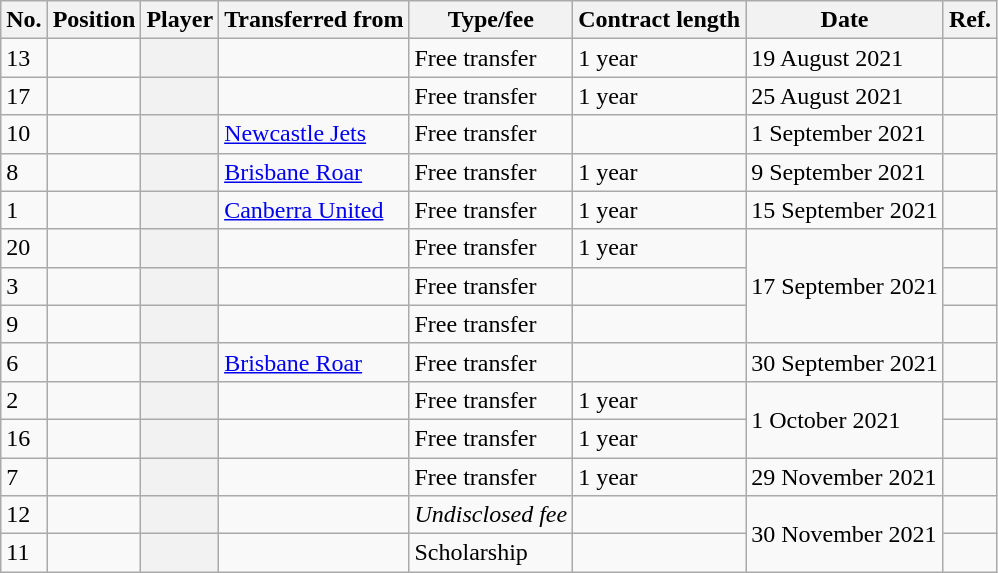<table class="wikitable plainrowheaders sortable" style="text-align:center; text-align:left">
<tr>
<th scope="col">No.</th>
<th scope="col">Position</th>
<th scope="col">Player</th>
<th scope="col">Transferred from</th>
<th scope="col">Type/fee</th>
<th scope="col">Contract length</th>
<th scope="col">Date</th>
<th class="unsortable" scope="col">Ref.</th>
</tr>
<tr>
<td>13</td>
<td></td>
<th scope="row"></th>
<td></td>
<td>Free transfer</td>
<td>1 year</td>
<td>19 August 2021</td>
<td></td>
</tr>
<tr>
<td>17</td>
<td></td>
<th scope="row"></th>
<td></td>
<td>Free transfer</td>
<td>1 year</td>
<td>25 August 2021</td>
<td></td>
</tr>
<tr>
<td>10</td>
<td></td>
<th scope="row"></th>
<td><a href='#'>Newcastle Jets</a></td>
<td>Free transfer</td>
<td></td>
<td>1 September 2021</td>
<td></td>
</tr>
<tr>
<td>8</td>
<td></td>
<th scope="row"></th>
<td><a href='#'>Brisbane Roar</a></td>
<td>Free transfer</td>
<td>1 year</td>
<td>9 September 2021</td>
<td></td>
</tr>
<tr>
<td>1</td>
<td></td>
<th scope="row"></th>
<td><a href='#'>Canberra United</a></td>
<td>Free transfer</td>
<td>1 year</td>
<td>15 September 2021</td>
<td></td>
</tr>
<tr>
<td>20</td>
<td></td>
<th scope="row"></th>
<td></td>
<td>Free transfer</td>
<td>1 year</td>
<td rowspan="3">17 September 2021</td>
<td></td>
</tr>
<tr>
<td>3</td>
<td></td>
<th scope="row"></th>
<td></td>
<td>Free transfer</td>
<td></td>
<td></td>
</tr>
<tr>
<td>9</td>
<td></td>
<th scope="row"></th>
<td></td>
<td>Free transfer</td>
<td></td>
<td></td>
</tr>
<tr>
<td>6</td>
<td></td>
<th scope="row"></th>
<td><a href='#'>Brisbane Roar</a></td>
<td>Free transfer</td>
<td></td>
<td>30 September 2021</td>
<td></td>
</tr>
<tr>
<td>2</td>
<td></td>
<th scope="row"></th>
<td></td>
<td>Free transfer</td>
<td>1 year</td>
<td rowspan="2">1 October 2021</td>
<td></td>
</tr>
<tr>
<td>16</td>
<td></td>
<th scope="row"></th>
<td></td>
<td>Free transfer</td>
<td>1 year</td>
<td></td>
</tr>
<tr>
<td>7</td>
<td></td>
<th scope="row"></th>
<td></td>
<td>Free transfer</td>
<td>1 year</td>
<td>29 November 2021</td>
<td></td>
</tr>
<tr>
<td>12</td>
<td></td>
<th scope="row"></th>
<td></td>
<td><em>Undisclosed fee</em></td>
<td></td>
<td rowspan="2">30 November 2021</td>
<td></td>
</tr>
<tr>
<td>11</td>
<td></td>
<th scope="row"></th>
<td></td>
<td>Scholarship</td>
<td></td>
<td></td>
</tr>
</table>
